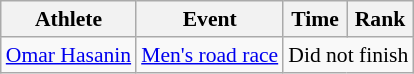<table class="wikitable" style="font-size:90%;">
<tr>
<th>Athlete</th>
<th>Event</th>
<th>Time</th>
<th>Rank</th>
</tr>
<tr align=center>
<td align=left><a href='#'>Omar Hasanin</a></td>
<td align=left><a href='#'>Men's road race</a></td>
<td colspan=2>Did not finish</td>
</tr>
</table>
